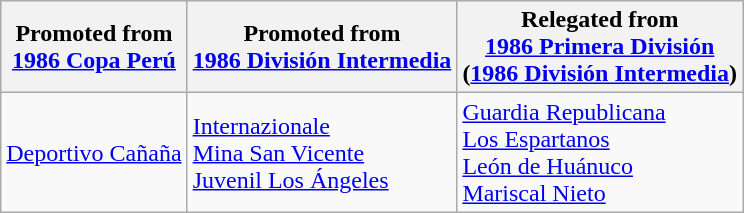<table class="wikitable">
<tr>
<th>Promoted from<br><a href='#'>1986 Copa Perú</a></th>
<th>Promoted from<br><a href='#'>1986 División Intermedia</a></th>
<th>Relegated from<br><a href='#'>1986 Primera División</a><br>(<a href='#'>1986 División Intermedia</a>)</th>
</tr>
<tr>
<td> <a href='#'>Deportivo Cañaña</a> </td>
<td> <a href='#'>Internazionale</a> <br> <a href='#'>Mina San Vicente</a> <br> <a href='#'>Juvenil Los Ángeles</a> </td>
<td> <a href='#'>Guardia Republicana</a> <br> <a href='#'>Los Espartanos</a> <br> <a href='#'>León de Huánuco</a> <br> <a href='#'>Mariscal Nieto</a> </td>
</tr>
</table>
